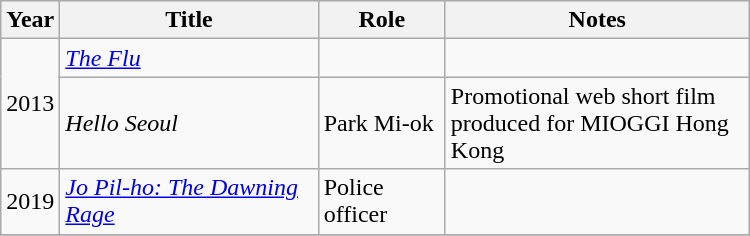<table class="wikitable" style="width:500px">
<tr>
<th width=10>Year</th>
<th>Title</th>
<th>Role</th>
<th>Notes</th>
</tr>
<tr>
<td rowspan=2>2013</td>
<td><em><a href='#'>The Flu</a></em></td>
<td></td>
<td></td>
</tr>
<tr>
<td><em>Hello Seoul</em></td>
<td>Park Mi-ok</td>
<td>Promotional web short film<br>produced for MIOGGI Hong Kong</td>
</tr>
<tr>
<td>2019</td>
<td><em><a href='#'>Jo Pil-ho: The Dawning Rage</a></em></td>
<td>Police officer</td>
<td></td>
</tr>
<tr>
</tr>
</table>
